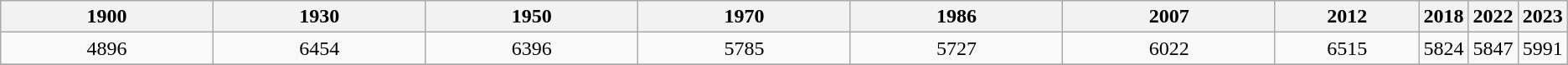<table class="wikitable">
<tr>
<th width="15%">1900</th>
<th width="15%">1930</th>
<th width="15%">1950</th>
<th width="15%">1970</th>
<th width="15%">1986</th>
<th width="15%">2007</th>
<th width="15%">2012</th>
<th width="15%">2018</th>
<th width="15%">2022</th>
<th width="15%">2023</th>
</tr>
<tr>
<td align="center">4896</td>
<td align="center">6454</td>
<td align="center">6396</td>
<td align="center">5785</td>
<td align="center">5727</td>
<td align="center">6022</td>
<td align="center">6515</td>
<td align="center">5824</td>
<td align="center">5847</td>
<td align="center">5991</td>
</tr>
<tr>
</tr>
</table>
